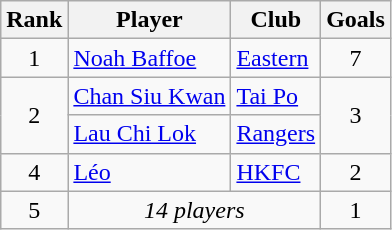<table class="wikitable" style="text-align:center">
<tr>
<th>Rank</th>
<th>Player</th>
<th>Club</th>
<th>Goals</th>
</tr>
<tr>
<td>1</td>
<td align="left"> <a href='#'>Noah Baffoe</a></td>
<td align="left"><a href='#'>Eastern</a></td>
<td>7</td>
</tr>
<tr>
<td rowspan="2">2</td>
<td align="left"> <a href='#'>Chan Siu Kwan</a></td>
<td align="left"><a href='#'>Tai Po</a></td>
<td rowspan="2">3</td>
</tr>
<tr>
<td align="left"> <a href='#'>Lau Chi Lok</a></td>
<td align="left"><a href='#'>Rangers</a></td>
</tr>
<tr>
<td>4</td>
<td align="left"> <a href='#'>Léo</a></td>
<td align="left"><a href='#'>HKFC</a></td>
<td>2</td>
</tr>
<tr>
<td>5</td>
<td colspan=2><em>14 players</em></td>
<td>1</td>
</tr>
</table>
